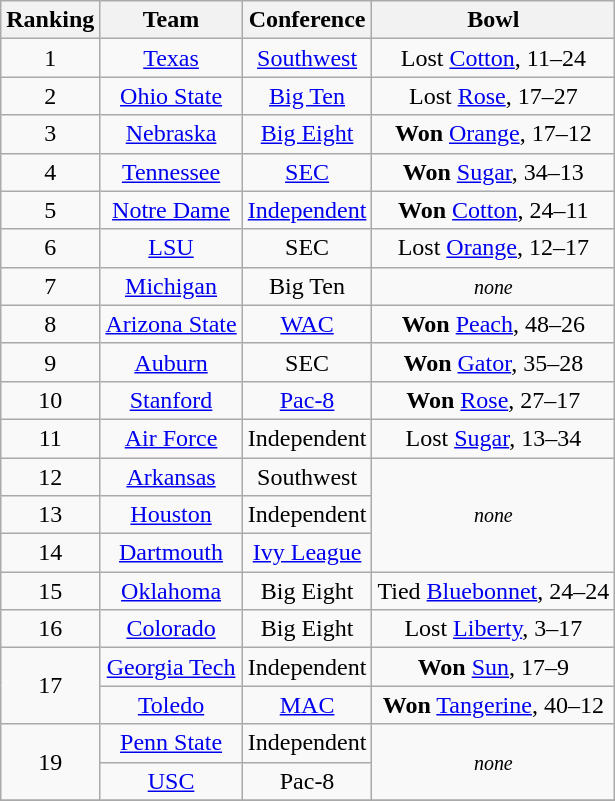<table class=wikitable style="text-align:center">
<tr>
<th>Ranking</th>
<th>Team</th>
<th>Conference</th>
<th>Bowl</th>
</tr>
<tr>
<td>1</td>
<td><a href='#'>Texas</a></td>
<td><a href='#'>Southwest</a></td>
<td>Lost <a href='#'>Cotton</a>, 11–24</td>
</tr>
<tr>
<td>2</td>
<td><a href='#'>Ohio State</a></td>
<td><a href='#'>Big Ten</a></td>
<td>Lost <a href='#'>Rose</a>, 17–27</td>
</tr>
<tr>
<td>3</td>
<td><a href='#'>Nebraska</a></td>
<td><a href='#'>Big Eight</a></td>
<td><strong>Won</strong> <a href='#'>Orange</a>, 17–12</td>
</tr>
<tr>
<td>4</td>
<td><a href='#'>Tennessee</a></td>
<td><a href='#'>SEC</a></td>
<td><strong>Won</strong> <a href='#'>Sugar</a>, 34–13</td>
</tr>
<tr>
<td>5</td>
<td><a href='#'>Notre Dame</a></td>
<td><a href='#'>Independent</a></td>
<td><strong>Won</strong> <a href='#'>Cotton</a>, 24–11</td>
</tr>
<tr>
<td>6</td>
<td><a href='#'>LSU</a></td>
<td>SEC</td>
<td>Lost <a href='#'>Orange</a>, 12–17</td>
</tr>
<tr>
<td>7</td>
<td><a href='#'>Michigan</a></td>
<td>Big Ten</td>
<td><small><em>none</em></small></td>
</tr>
<tr>
<td>8</td>
<td><a href='#'>Arizona State</a></td>
<td><a href='#'>WAC</a></td>
<td><strong>Won</strong> <a href='#'>Peach</a>, 48–26</td>
</tr>
<tr>
<td>9</td>
<td><a href='#'>Auburn</a></td>
<td>SEC</td>
<td><strong>Won</strong> <a href='#'>Gator</a>, 35–28</td>
</tr>
<tr>
<td>10</td>
<td><a href='#'>Stanford</a></td>
<td><a href='#'>Pac-8</a></td>
<td><strong>Won</strong> <a href='#'>Rose</a>, 27–17</td>
</tr>
<tr>
<td>11</td>
<td><a href='#'>Air Force</a></td>
<td>Independent</td>
<td>Lost <a href='#'>Sugar</a>, 13–34</td>
</tr>
<tr>
<td>12</td>
<td><a href='#'>Arkansas</a></td>
<td>Southwest</td>
<td rowspan=3><small><em>none</em></small></td>
</tr>
<tr>
<td>13</td>
<td><a href='#'>Houston</a></td>
<td>Independent</td>
</tr>
<tr>
<td>14</td>
<td><a href='#'>Dartmouth</a></td>
<td><a href='#'>Ivy League</a></td>
</tr>
<tr>
<td>15</td>
<td><a href='#'>Oklahoma</a></td>
<td>Big Eight</td>
<td>Tied <a href='#'>Bluebonnet</a>, 24–24</td>
</tr>
<tr>
<td>16</td>
<td><a href='#'>Colorado</a></td>
<td>Big Eight</td>
<td>Lost <a href='#'>Liberty</a>, 3–17</td>
</tr>
<tr>
<td rowspan=2>17</td>
<td><a href='#'>Georgia Tech</a></td>
<td>Independent</td>
<td><strong>Won</strong> <a href='#'>Sun</a>, 17–9</td>
</tr>
<tr>
<td><a href='#'>Toledo</a></td>
<td><a href='#'>MAC</a></td>
<td><strong>Won</strong> <a href='#'>Tangerine</a>, 40–12</td>
</tr>
<tr>
<td rowspan=2>19</td>
<td><a href='#'>Penn State</a></td>
<td>Independent</td>
<td rowspan=2><small><em>none</em></small></td>
</tr>
<tr>
<td><a href='#'>USC</a></td>
<td>Pac-8</td>
</tr>
<tr>
</tr>
</table>
